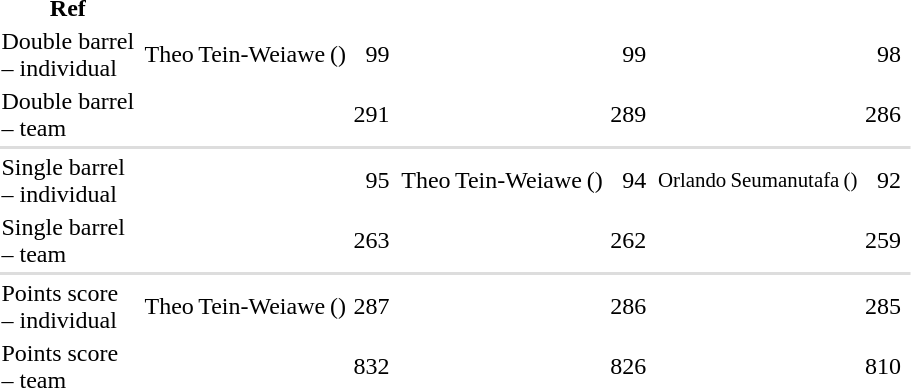<table>
<tr>
<th style="padding:1px;">Ref</th>
</tr>
<tr>
<td>Double barrel<br> – individual</td>
<td style="padding-left:2px padding-right:0;"> Theo Tein-Weiawe <span>()</span></td>
<td style="text-align:right; padding:2px;">99</td>
<td></td>
<td style="text-align:right; padding:2px;">99</td>
<td></td>
<td style="text-align:right; padding:2px;">98</td>
<td align=center rowspan=2></td>
</tr>
<tr>
<td>Double barrel<br> – team</td>
<td style=vertical-align:top;><br></td>
<td style="text-align:right; padding:2px;">291</td>
<td style=vertical-align:top;><br></td>
<td style="text-align:right; padding:2px;">289</td>
<td style=vertical-align:top;><br></td>
<td style="text-align:right; padding:2px;">286</td>
</tr>
<tr bgcolor=#ddd>
<td colspan=8></td>
</tr>
<tr>
<td>Single barrel<br> – individual</td>
<td></td>
<td style="text-align:right; padding:2px;">95</td>
<td style="padding-left:2px padding-right:0;"> Theo Tein-Weiawe <span>()</span></td>
<td style="text-align:right; padding:2px;">94</td>
<td style="padding-left:2px padding-right:0; font-size:87%;"> Orlando Seumanutafa <span>()</span></td>
<td style="text-align:right; padding:2px;">92</td>
<td align=center rowspan=2></td>
</tr>
<tr>
<td>Single barrel<br> – team</td>
<td style=vertical-align:top;><br></td>
<td style="text-align:right; padding:2px;">263</td>
<td style=vertical-align:top;><br></td>
<td style="text-align:right; padding:2px;">262</td>
<td style=vertical-align:top;><br></td>
<td style="text-align:right; padding:2px;">259</td>
</tr>
<tr bgcolor=#ddd>
<td colspan=8></td>
</tr>
<tr>
<td>Points score<br> – individual</td>
<td style="padding-left:2px padding-right:0;"> Theo Tein-Weiawe <span>()</span></td>
<td style="text-align:right; padding:2px;">287</td>
<td></td>
<td style="text-align:right; padding:2px;">286</td>
<td></td>
<td style="text-align:right; padding:2px;">285</td>
<td align=center rowspan=2></td>
</tr>
<tr>
<td>Points score<br> – team</td>
<td style=vertical-align:top;><br></td>
<td style="text-align:right; padding:2px;">832</td>
<td style=vertical-align:top;><br></td>
<td style="text-align:right; padding:2px;">826</td>
<td style=vertical-align:top;><br></td>
<td style="text-align:right; padding:2px;">810</td>
</tr>
</table>
